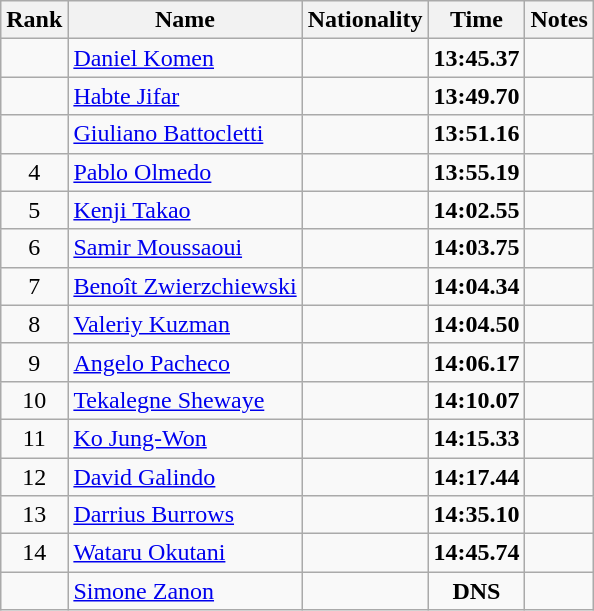<table class="wikitable sortable" style="text-align:center">
<tr>
<th>Rank</th>
<th>Name</th>
<th>Nationality</th>
<th>Time</th>
<th>Notes</th>
</tr>
<tr>
<td></td>
<td align=left><a href='#'>Daniel Komen</a></td>
<td align=left></td>
<td><strong>13:45.37</strong></td>
<td></td>
</tr>
<tr>
<td></td>
<td align=left><a href='#'>Habte Jifar</a></td>
<td align=left></td>
<td><strong>13:49.70</strong></td>
<td></td>
</tr>
<tr>
<td></td>
<td align=left><a href='#'>Giuliano Battocletti</a></td>
<td align=left></td>
<td><strong>13:51.16</strong></td>
<td></td>
</tr>
<tr>
<td>4</td>
<td align=left><a href='#'>Pablo Olmedo</a></td>
<td align=left></td>
<td><strong>13:55.19</strong></td>
<td></td>
</tr>
<tr>
<td>5</td>
<td align=left><a href='#'>Kenji Takao</a></td>
<td align=left></td>
<td><strong>14:02.55</strong></td>
<td></td>
</tr>
<tr>
<td>6</td>
<td align=left><a href='#'>Samir Moussaoui</a></td>
<td align=left></td>
<td><strong>14:03.75</strong></td>
<td></td>
</tr>
<tr>
<td>7</td>
<td align=left><a href='#'>Benoît Zwierzchiewski</a></td>
<td align=left></td>
<td><strong>14:04.34</strong></td>
<td></td>
</tr>
<tr>
<td>8</td>
<td align=left><a href='#'>Valeriy Kuzman</a></td>
<td align=left></td>
<td><strong>14:04.50</strong></td>
<td></td>
</tr>
<tr>
<td>9</td>
<td align=left><a href='#'>Angelo Pacheco</a></td>
<td align=left></td>
<td><strong>14:06.17</strong></td>
<td></td>
</tr>
<tr>
<td>10</td>
<td align=left><a href='#'>Tekalegne Shewaye</a></td>
<td align=left></td>
<td><strong>14:10.07</strong></td>
<td></td>
</tr>
<tr>
<td>11</td>
<td align=left><a href='#'>Ko Jung-Won</a></td>
<td align=left></td>
<td><strong>14:15.33</strong></td>
<td></td>
</tr>
<tr>
<td>12</td>
<td align=left><a href='#'>David Galindo</a></td>
<td align=left></td>
<td><strong>14:17.44</strong></td>
<td></td>
</tr>
<tr>
<td>13</td>
<td align=left><a href='#'>Darrius Burrows</a></td>
<td align=left></td>
<td><strong>14:35.10</strong></td>
<td></td>
</tr>
<tr>
<td>14</td>
<td align=left><a href='#'>Wataru Okutani</a></td>
<td align=left></td>
<td><strong>14:45.74</strong></td>
<td></td>
</tr>
<tr>
<td></td>
<td align=left><a href='#'>Simone Zanon</a></td>
<td align=left></td>
<td><strong>DNS</strong></td>
<td></td>
</tr>
</table>
